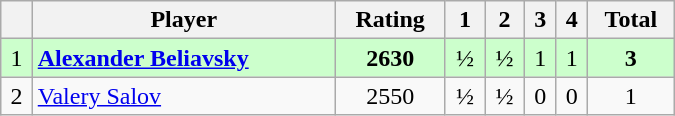<table class="wikitable" border="1" width="450px">
<tr>
<th></th>
<th>Player</th>
<th>Rating</th>
<th>1</th>
<th>2</th>
<th>3</th>
<th>4</th>
<th>Total</th>
</tr>
<tr align=center style="background:#ccffcc;">
<td>1</td>
<td align=left> <strong><a href='#'>Alexander Beliavsky</a></strong></td>
<td><strong>2630</strong></td>
<td>½</td>
<td>½</td>
<td>1</td>
<td>1</td>
<td align=center><strong>3</strong></td>
</tr>
<tr align=center>
<td>2</td>
<td align=left> <a href='#'>Valery Salov</a></td>
<td>2550</td>
<td>½</td>
<td>½</td>
<td>0</td>
<td>0</td>
<td align=center>1</td>
</tr>
</table>
